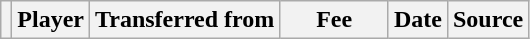<table class="wikitable plainrowheaders sortable">
<tr>
<th></th>
<th scope="col">Player</th>
<th>Transferred from</th>
<th style="width: 65px;">Fee</th>
<th scope="col">Date</th>
<th scope="col">Source</th>
</tr>
</table>
